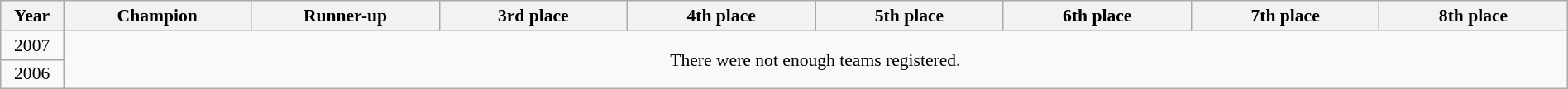<table class="wikitable" style="font-size:90%; text-align:center; width:100%;">
<tr>
<th width="4%">Year</th>
<th width="12%">Champion</th>
<th width="12%">Runner-up</th>
<th width="12%">3rd place</th>
<th width="12%">4th place</th>
<th width="12%">5th place</th>
<th width="12%">6th place</th>
<th width="12%">7th place</th>
<th width="12%">8th place</th>
</tr>
<tr>
<td>2007</td>
<td rowspan="2" colspan="8">There were not enough teams registered.</td>
</tr>
<tr>
<td>2006</td>
</tr>
</table>
